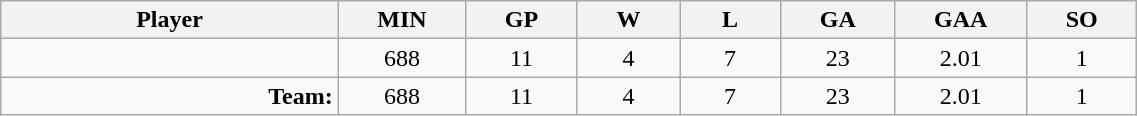<table class="wikitable sortable" width="60%">
<tr>
<th bgcolor="#DDDDFF" width="10%">Player</th>
<th width="3%" bgcolor="#DDDDFF" title="Minutes played">MIN</th>
<th width="3%" bgcolor="#DDDDFF" title="Games played in">GP</th>
<th width="3%" bgcolor="#DDDDFF" title="Games played in">W</th>
<th width="3%" bgcolor="#DDDDFF"title="Games played in">L</th>
<th width="3%" bgcolor="#DDDDFF" title="Goals against">GA</th>
<th width="3%" bgcolor="#DDDDFF" title="Goals against average">GAA</th>
<th width="3%" bgcolor="#DDDDFF" title="Shut-outs">SO</th>
</tr>
<tr align="center">
<td align="right"></td>
<td>688</td>
<td>11</td>
<td>4</td>
<td>7</td>
<td>23</td>
<td>2.01</td>
<td>1</td>
</tr>
<tr align="center">
<td align="right"><strong>Team:</strong></td>
<td>688</td>
<td>11</td>
<td>4</td>
<td>7</td>
<td>23</td>
<td>2.01</td>
<td>1</td>
</tr>
</table>
